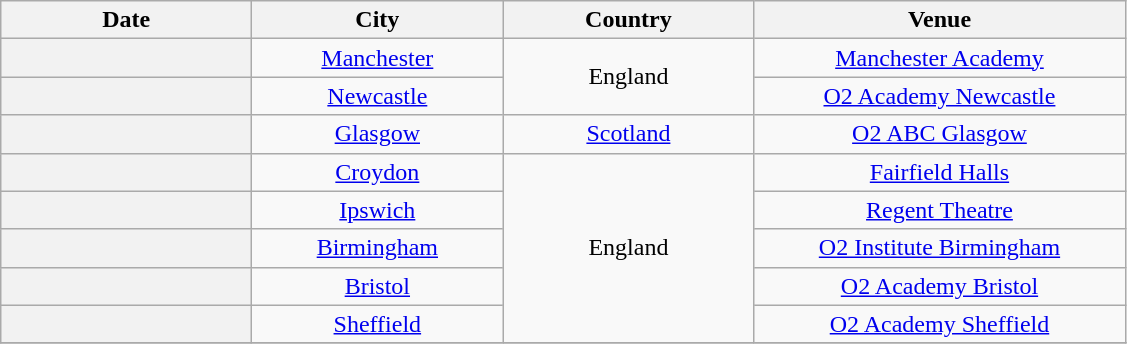<table class="wikitable collapsible autocollapse plainrowheaders" style="text-align:center;">
<tr>
<th scope="col" style="width:10em; text-align:center;">Date</th>
<th scope="col" style="width:10em;">City</th>
<th scope="col" style="width:10em;">Country</th>
<th scope="col" style="width:15em;">Venue</th>
</tr>
<tr>
<th scope="row" style="text-align:center;"></th>
<td><a href='#'>Manchester</a></td>
<td rowspan="2">England</td>
<td><a href='#'>Manchester Academy</a></td>
</tr>
<tr>
<th scope="row" style="text-align:center;"></th>
<td><a href='#'>Newcastle</a></td>
<td><a href='#'>O2 Academy Newcastle</a></td>
</tr>
<tr>
<th scope="row" style="text-align:center;"></th>
<td><a href='#'>Glasgow</a></td>
<td><a href='#'>Scotland</a></td>
<td><a href='#'>O2 ABC Glasgow</a></td>
</tr>
<tr>
<th scope="row" style="text-align:center;"></th>
<td><a href='#'>Croydon</a></td>
<td rowspan="5">England</td>
<td><a href='#'>Fairfield Halls</a></td>
</tr>
<tr>
<th scope="row" style="text-align:center;"></th>
<td><a href='#'>Ipswich</a></td>
<td><a href='#'>Regent Theatre</a></td>
</tr>
<tr>
<th scope="row" style="text-align:center;"></th>
<td><a href='#'>Birmingham</a></td>
<td><a href='#'>O2 Institute Birmingham</a></td>
</tr>
<tr>
<th scope="row" style="text-align:center;"></th>
<td><a href='#'>Bristol</a></td>
<td><a href='#'>O2 Academy Bristol</a></td>
</tr>
<tr>
<th scope="row" style="text-align:center;"></th>
<td><a href='#'>Sheffield</a></td>
<td><a href='#'>O2 Academy Sheffield</a></td>
</tr>
<tr>
</tr>
</table>
